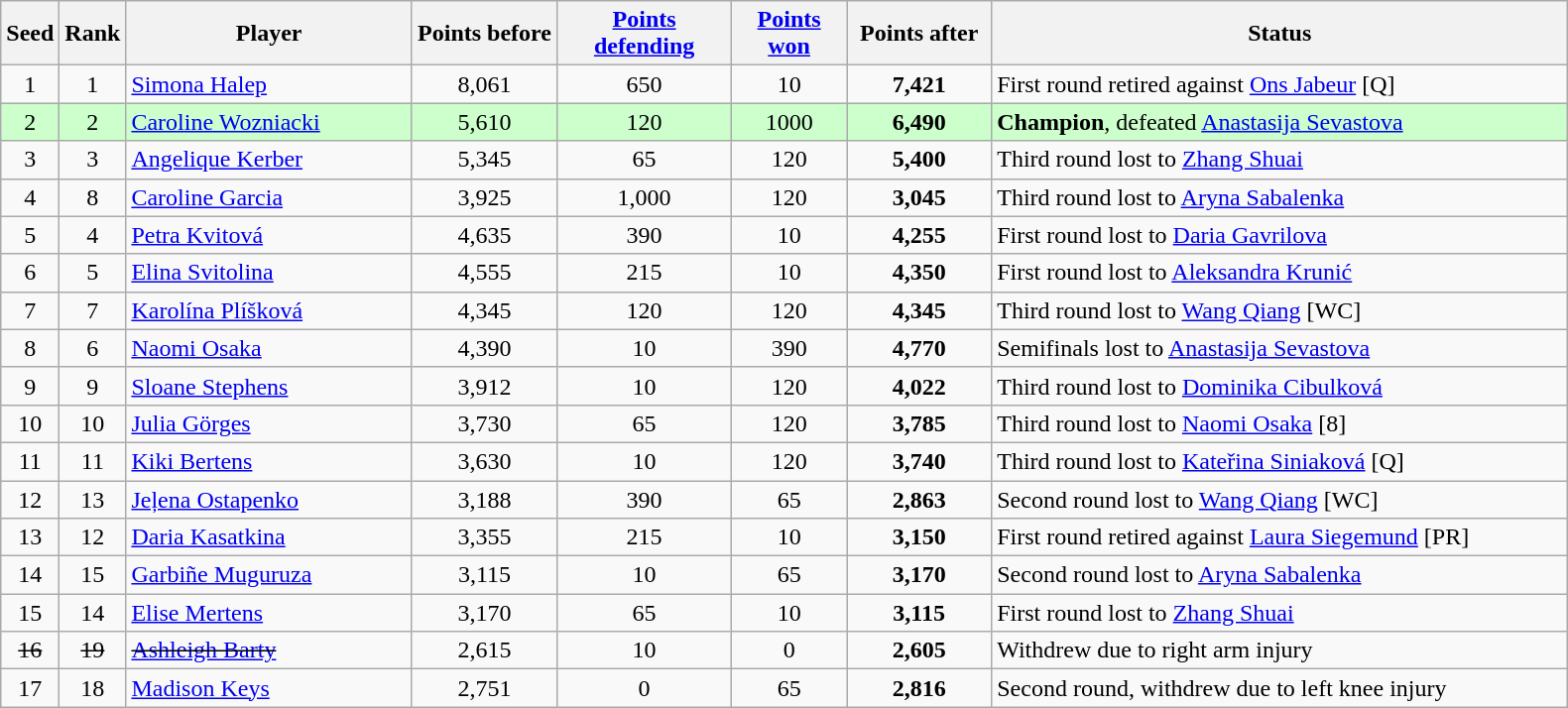<table class="wikitable sortable">
<tr>
<th style="width:30px;">Seed</th>
<th style="width:30px;">Rank</th>
<th style="width:185px;">Player</th>
<th style="width:90px;">Points before</th>
<th style="width:110px;"><a href='#'>Points defending</a></th>
<th style="width:70px;"><a href='#'>Points won</a></th>
<th style="width:90px;">Points after</th>
<th style="width:380px;">Status</th>
</tr>
<tr>
<td style="text-align:center;">1</td>
<td style="text-align:center;">1</td>
<td> <a href='#'>Simona Halep</a></td>
<td style="text-align:center;">8,061</td>
<td style="text-align:center;">650</td>
<td style="text-align:center;">10</td>
<td style="text-align:center;"><strong> 7,421</strong></td>
<td>First round retired against  <a href='#'>Ons Jabeur</a> [Q]</td>
</tr>
<tr style="background:#cfc;">
<td style="text-align:center;">2</td>
<td style="text-align:center;">2</td>
<td> <a href='#'>Caroline Wozniacki</a></td>
<td style="text-align:center;">5,610</td>
<td style="text-align:center;">120</td>
<td style="text-align:center;">1000</td>
<td style="text-align:center;"><strong>6,490</strong></td>
<td><strong>Champion</strong>, defeated  <a href='#'>Anastasija Sevastova</a></td>
</tr>
<tr>
<td style="text-align:center;">3</td>
<td style="text-align:center;">3</td>
<td> <a href='#'>Angelique Kerber</a></td>
<td style="text-align:center;">5,345</td>
<td style="text-align:center;">65</td>
<td style="text-align:center;">120</td>
<td style="text-align:center;"><strong>5,400</strong></td>
<td>Third round lost to  <a href='#'>Zhang Shuai</a></td>
</tr>
<tr>
<td style="text-align:center;">4</td>
<td style="text-align:center;">8</td>
<td> <a href='#'>Caroline Garcia</a></td>
<td style="text-align:center;">3,925</td>
<td style="text-align:center;">1,000</td>
<td style="text-align:center;">120</td>
<td style="text-align:center;"><strong>3,045</strong></td>
<td>Third round lost to  <a href='#'>Aryna Sabalenka</a></td>
</tr>
<tr>
<td style="text-align:center;">5</td>
<td style="text-align:center;">4</td>
<td> <a href='#'>Petra Kvitová</a></td>
<td style="text-align:center;">4,635</td>
<td style="text-align:center;">390</td>
<td style="text-align:center;">10</td>
<td style="text-align:center;"><strong>4,255</strong></td>
<td>First round lost to  <a href='#'>Daria Gavrilova</a></td>
</tr>
<tr>
<td style="text-align:center;">6</td>
<td style="text-align:center;">5</td>
<td> <a href='#'>Elina Svitolina</a></td>
<td style="text-align:center;">4,555</td>
<td style="text-align:center;">215</td>
<td style="text-align:center;">10</td>
<td style="text-align:center;"><strong>4,350</strong></td>
<td>First round lost to  <a href='#'>Aleksandra Krunić</a></td>
</tr>
<tr>
<td style="text-align:center;">7</td>
<td style="text-align:center;">7</td>
<td> <a href='#'>Karolína Plíšková</a></td>
<td style="text-align:center;">4,345</td>
<td style="text-align:center;">120</td>
<td style="text-align:center;">120</td>
<td style="text-align:center;"><strong>4,345</strong></td>
<td>Third round lost to  <a href='#'>Wang Qiang</a> [WC]</td>
</tr>
<tr>
<td style="text-align:center;">8</td>
<td style="text-align:center;">6</td>
<td> <a href='#'>Naomi Osaka</a></td>
<td style="text-align:center;">4,390</td>
<td style="text-align:center;">10</td>
<td style="text-align:center;">390</td>
<td style="text-align:center;"><strong>4,770</strong></td>
<td>Semifinals lost to  <a href='#'>Anastasija Sevastova</a></td>
</tr>
<tr>
<td style="text-align:center;">9</td>
<td style="text-align:center;">9</td>
<td> <a href='#'>Sloane Stephens</a></td>
<td style="text-align:center;">3,912</td>
<td style="text-align:center;">10</td>
<td style="text-align:center;">120</td>
<td style="text-align:center;"><strong>4,022</strong></td>
<td>Third round lost to  <a href='#'>Dominika Cibulková</a></td>
</tr>
<tr>
<td style="text-align:center;">10</td>
<td style="text-align:center;">10</td>
<td> <a href='#'>Julia Görges</a></td>
<td style="text-align:center;">3,730</td>
<td style="text-align:center;">65</td>
<td style="text-align:center;">120</td>
<td style="text-align:center;"><strong>3,785</strong></td>
<td>Third round lost to  <a href='#'>Naomi Osaka</a> [8]</td>
</tr>
<tr>
<td style="text-align:center;">11</td>
<td style="text-align:center;">11</td>
<td> <a href='#'>Kiki Bertens</a></td>
<td style="text-align:center;">3,630</td>
<td style="text-align:center;">10</td>
<td style="text-align:center;">120</td>
<td style="text-align:center;"><strong>3,740</strong></td>
<td>Third round lost to  <a href='#'>Kateřina Siniaková</a> [Q]</td>
</tr>
<tr>
<td style="text-align:center;">12</td>
<td style="text-align:center;">13</td>
<td> <a href='#'>Jeļena Ostapenko</a></td>
<td style="text-align:center;">3,188</td>
<td style="text-align:center;">390</td>
<td style="text-align:center;">65</td>
<td style="text-align:center;"><strong>2,863</strong></td>
<td>Second round lost to  <a href='#'>Wang Qiang</a> [WC]</td>
</tr>
<tr>
<td style="text-align:center;">13</td>
<td style="text-align:center;">12</td>
<td> <a href='#'>Daria Kasatkina</a></td>
<td style="text-align:center;">3,355</td>
<td style="text-align:center;">215</td>
<td style="text-align:center;">10</td>
<td style="text-align:center;"><strong>3,150</strong></td>
<td>First round retired against  <a href='#'>Laura Siegemund</a> [PR]</td>
</tr>
<tr>
<td style="text-align:center;">14</td>
<td style="text-align:center;">15</td>
<td> <a href='#'>Garbiñe Muguruza</a></td>
<td style="text-align:center;">3,115</td>
<td style="text-align:center;">10</td>
<td style="text-align:center;">65</td>
<td style="text-align:center;"><strong>3,170</strong></td>
<td>Second round lost to  <a href='#'>Aryna Sabalenka</a></td>
</tr>
<tr>
<td style="text-align:center;">15</td>
<td style="text-align:center;">14</td>
<td> <a href='#'>Elise Mertens</a></td>
<td style="text-align:center;">3,170</td>
<td style="text-align:center;">65</td>
<td style="text-align:center;">10</td>
<td style="text-align:center;"><strong>3,115</strong></td>
<td>First round lost to  <a href='#'>Zhang Shuai</a></td>
</tr>
<tr>
<td style="text-align:center;"><s>16</s></td>
<td style="text-align:center;"><s>19</s></td>
<td><s> <a href='#'>Ashleigh Barty</a></s></td>
<td style="text-align:center;">2,615</td>
<td style="text-align:center;">10</td>
<td style="text-align:center;">0</td>
<td style="text-align:center;"><strong>2,605</strong></td>
<td>Withdrew due to right arm injury</td>
</tr>
<tr>
<td style="text-align:center;">17</td>
<td style="text-align:center;">18</td>
<td> <a href='#'>Madison Keys</a></td>
<td style="text-align:center;">2,751</td>
<td style="text-align:center;">0</td>
<td style="text-align:center;">65</td>
<td style="text-align:center;"><strong>2,816</strong></td>
<td>Second round, withdrew due to left knee injury</td>
</tr>
</table>
